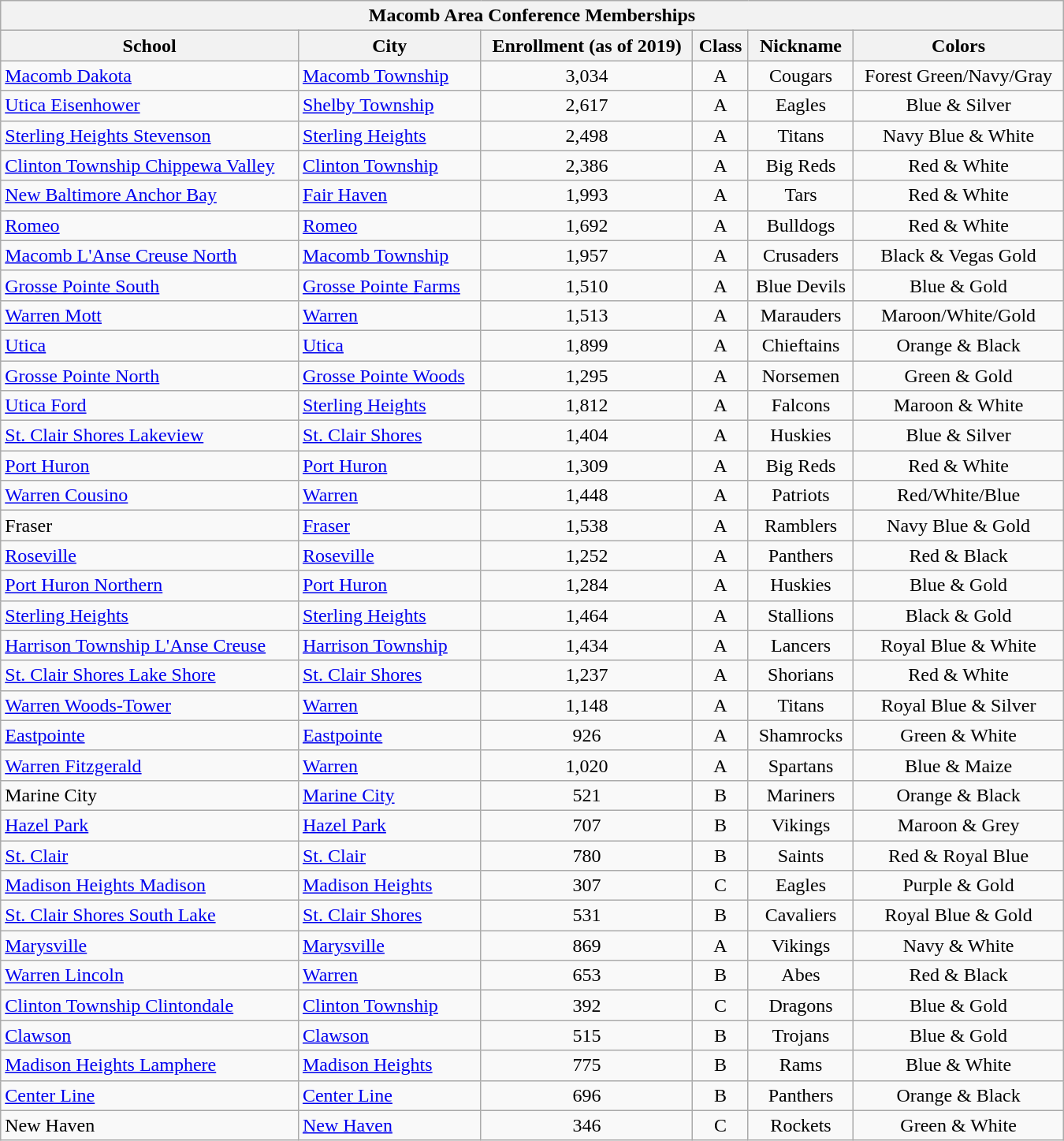<table class="wikitable sortable collapsible collapsed" width=900px>
<tr>
<th colspan=6>Macomb Area Conference Memberships</th>
</tr>
<tr>
<th>School</th>
<th>City</th>
<th>Enrollment (as of 2019)</th>
<th>Class</th>
<th>Nickname</th>
<th>Colors</th>
</tr>
<tr>
<td><a href='#'>Macomb Dakota</a></td>
<td><a href='#'>Macomb Township</a></td>
<td align = "center">3,034</td>
<td align = "center">A</td>
<td align = "center">Cougars</td>
<td align = "center">Forest Green/Navy/Gray</td>
</tr>
<tr>
<td><a href='#'>Utica Eisenhower</a></td>
<td><a href='#'>Shelby Township</a></td>
<td align = "center">2,617</td>
<td align = "center">A</td>
<td align = "center">Eagles</td>
<td align = "center">Blue & Silver</td>
</tr>
<tr>
<td><a href='#'>Sterling Heights Stevenson</a></td>
<td><a href='#'>Sterling Heights</a></td>
<td align = "center">2,498</td>
<td align = "center">A</td>
<td align = "center">Titans</td>
<td align = "center">Navy Blue & White</td>
</tr>
<tr>
<td><a href='#'>Clinton Township Chippewa Valley</a></td>
<td><a href='#'>Clinton Township</a></td>
<td align = "center">2,386</td>
<td align = "center">A</td>
<td align = "center">Big Reds</td>
<td align = "center">Red & White</td>
</tr>
<tr>
<td><a href='#'>New Baltimore Anchor Bay</a></td>
<td><a href='#'>Fair Haven</a></td>
<td align = "center">1,993</td>
<td align = "center">A</td>
<td align = "center">Tars</td>
<td align = "center">Red & White</td>
</tr>
<tr>
<td><a href='#'>Romeo</a></td>
<td><a href='#'>Romeo</a></td>
<td align = "center">1,692</td>
<td align = "center">A</td>
<td align = "center">Bulldogs</td>
<td align = "center">Red & White</td>
</tr>
<tr>
<td><a href='#'>Macomb L'Anse Creuse North</a></td>
<td><a href='#'>Macomb Township</a></td>
<td align = "center">1,957</td>
<td align = "center">A</td>
<td align = "center">Crusaders</td>
<td align = "center">Black & Vegas Gold</td>
</tr>
<tr>
<td><a href='#'>Grosse Pointe South</a></td>
<td><a href='#'>Grosse Pointe Farms</a></td>
<td align = "center">1,510</td>
<td align = "center">A</td>
<td align = "center">Blue Devils</td>
<td align = "center">Blue & Gold</td>
</tr>
<tr>
<td><a href='#'>Warren Mott</a></td>
<td><a href='#'>Warren</a></td>
<td align = "center">1,513</td>
<td align = "center">A</td>
<td align = "center">Marauders</td>
<td align = "center">Maroon/White/Gold</td>
</tr>
<tr>
<td><a href='#'>Utica</a></td>
<td><a href='#'>Utica</a></td>
<td align = "center">1,899</td>
<td align = "center">A</td>
<td align = "center">Chieftains</td>
<td align = "center">Orange & Black</td>
</tr>
<tr>
<td><a href='#'>Grosse Pointe North</a></td>
<td><a href='#'>Grosse Pointe Woods</a></td>
<td align = "center">1,295</td>
<td align = "center">A</td>
<td align = "center">Norsemen</td>
<td align = "center">Green & Gold</td>
</tr>
<tr>
<td><a href='#'>Utica Ford</a></td>
<td><a href='#'>Sterling Heights</a></td>
<td align = "center">1,812</td>
<td align = "center">A</td>
<td align = "center">Falcons</td>
<td align = "center">Maroon & White</td>
</tr>
<tr>
<td><a href='#'>St. Clair Shores Lakeview</a></td>
<td><a href='#'>St. Clair Shores</a></td>
<td align = "center">1,404</td>
<td align = "center">A</td>
<td align = "center">Huskies</td>
<td align = "center">Blue & Silver</td>
</tr>
<tr>
<td><a href='#'>Port Huron</a></td>
<td><a href='#'>Port Huron</a></td>
<td align = "center">1,309</td>
<td align = "center">A</td>
<td align = "center">Big Reds</td>
<td align = "center">Red & White</td>
</tr>
<tr>
<td><a href='#'>Warren Cousino</a></td>
<td><a href='#'>Warren</a></td>
<td align = "center">1,448</td>
<td align = "center">A</td>
<td align = "center">Patriots</td>
<td align = "center">Red/White/Blue</td>
</tr>
<tr>
<td>Fraser</td>
<td><a href='#'>Fraser</a></td>
<td align = "center">1,538</td>
<td align = "center">A</td>
<td align = "center">Ramblers</td>
<td align = "center">Navy Blue & Gold</td>
</tr>
<tr>
<td><a href='#'>Roseville</a></td>
<td><a href='#'>Roseville</a></td>
<td align = "center">1,252</td>
<td align = "center">A</td>
<td align = "center">Panthers</td>
<td align = "center">Red & Black</td>
</tr>
<tr>
<td><a href='#'>Port Huron Northern</a></td>
<td><a href='#'>Port Huron</a></td>
<td align = "center">1,284</td>
<td align = "center">A</td>
<td align = "center">Huskies</td>
<td align = "center">Blue & Gold</td>
</tr>
<tr>
<td><a href='#'>Sterling Heights</a></td>
<td><a href='#'>Sterling Heights</a></td>
<td align = "center">1,464</td>
<td align = "center">A</td>
<td align = "center">Stallions</td>
<td align = "center">Black & Gold</td>
</tr>
<tr>
<td><a href='#'>Harrison Township L'Anse Creuse</a></td>
<td><a href='#'>Harrison Township</a></td>
<td align = "center">1,434</td>
<td align = "center">A</td>
<td align = "center">Lancers</td>
<td align = "center">Royal Blue & White</td>
</tr>
<tr>
<td><a href='#'>St. Clair Shores Lake Shore</a></td>
<td><a href='#'>St. Clair Shores</a></td>
<td align = "center">1,237</td>
<td align = "center">A</td>
<td align = "center">Shorians</td>
<td align = "center">Red & White</td>
</tr>
<tr>
<td><a href='#'>Warren Woods-Tower</a></td>
<td><a href='#'>Warren</a></td>
<td align = "center">1,148</td>
<td align = "center">A</td>
<td align = "center">Titans</td>
<td align = "center">Royal Blue & Silver</td>
</tr>
<tr>
<td><a href='#'>Eastpointe</a></td>
<td><a href='#'>Eastpointe</a></td>
<td align = "center">926</td>
<td align = "center">A</td>
<td align = "center">Shamrocks</td>
<td align = "center">Green & White</td>
</tr>
<tr>
<td><a href='#'>Warren Fitzgerald</a></td>
<td><a href='#'>Warren</a></td>
<td align = "center">1,020</td>
<td align = "center">A</td>
<td align = "center">Spartans</td>
<td align = "center">Blue & Maize</td>
</tr>
<tr>
<td>Marine City</td>
<td><a href='#'>Marine City</a></td>
<td align = "center">521</td>
<td align = "center">B</td>
<td align = "center">Mariners</td>
<td align = "center">Orange & Black</td>
</tr>
<tr>
<td><a href='#'>Hazel Park</a></td>
<td><a href='#'>Hazel Park</a></td>
<td align = "center">707</td>
<td align = "center">B</td>
<td align = "center">Vikings</td>
<td align = "center">Maroon & Grey</td>
</tr>
<tr>
<td><a href='#'>St. Clair</a></td>
<td><a href='#'>St. Clair</a></td>
<td align = "center">780</td>
<td align = "center">B</td>
<td align = "center">Saints</td>
<td align = "center">Red & Royal Blue</td>
</tr>
<tr>
<td><a href='#'>Madison Heights Madison</a></td>
<td><a href='#'>Madison Heights</a></td>
<td align = "center">307</td>
<td align = "center">C</td>
<td align = "center">Eagles</td>
<td align = "center">Purple & Gold</td>
</tr>
<tr>
<td><a href='#'>St. Clair Shores South Lake</a></td>
<td><a href='#'>St. Clair Shores</a></td>
<td align = "center">531</td>
<td align = "center">B</td>
<td align = "center">Cavaliers</td>
<td align = "center">Royal Blue & Gold</td>
</tr>
<tr>
<td><a href='#'>Marysville</a></td>
<td><a href='#'>Marysville</a></td>
<td align = "center">869</td>
<td align = "center">A</td>
<td align = "center">Vikings</td>
<td align = "center">Navy & White</td>
</tr>
<tr>
<td><a href='#'>Warren Lincoln</a></td>
<td><a href='#'>Warren</a></td>
<td align = "center">653</td>
<td align = "center">B</td>
<td align = "center">Abes</td>
<td align = "center">Red & Black</td>
</tr>
<tr>
<td><a href='#'>Clinton Township Clintondale</a></td>
<td><a href='#'>Clinton Township</a></td>
<td align = "center">392</td>
<td align = "center">C</td>
<td align = "center">Dragons</td>
<td align = "center">Blue & Gold</td>
</tr>
<tr>
<td><a href='#'>Clawson</a></td>
<td><a href='#'>Clawson</a></td>
<td align = "center">515</td>
<td align = "center">B</td>
<td align = "center">Trojans</td>
<td align = "center">Blue & Gold</td>
</tr>
<tr>
<td><a href='#'>Madison Heights Lamphere</a></td>
<td><a href='#'>Madison Heights</a></td>
<td align = "center">775</td>
<td align = "center">B</td>
<td align = "center">Rams</td>
<td align = "center">Blue & White</td>
</tr>
<tr>
<td><a href='#'>Center Line</a></td>
<td><a href='#'>Center Line</a></td>
<td align = "center">696</td>
<td align = "center">B</td>
<td align = "center">Panthers</td>
<td align = "center">Orange & Black</td>
</tr>
<tr>
<td>New Haven</td>
<td><a href='#'>New Haven</a></td>
<td align = "center">346</td>
<td align = "center">C</td>
<td align = "center">Rockets</td>
<td align = "center">Green & White</td>
</tr>
</table>
